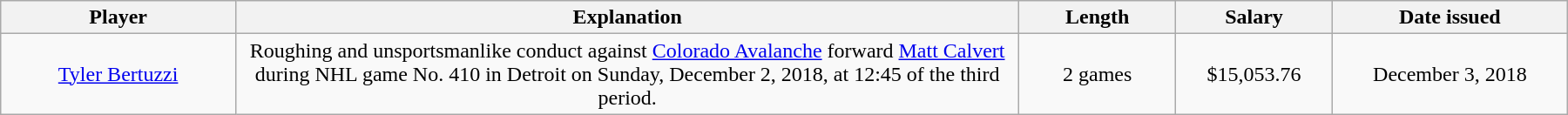<table class="wikitable" style="width:75em; text-align:center;">
<tr>
<th style="width:15%;">Player</th>
<th style="width:50%;">Explanation</th>
<th style="width:10%;">Length</th>
<th style="width:10%;">Salary</th>
<th style="width:15%;">Date issued</th>
</tr>
<tr>
<td><a href='#'>Tyler Bertuzzi</a></td>
<td>Roughing and unsportsmanlike conduct against <a href='#'>Colorado Avalanche</a> forward <a href='#'>Matt Calvert</a> during NHL game No. 410 in Detroit on Sunday, December 2, 2018, at 12:45 of the third period.</td>
<td>2 games</td>
<td>$15,053.76</td>
<td>December 3, 2018</td>
</tr>
</table>
